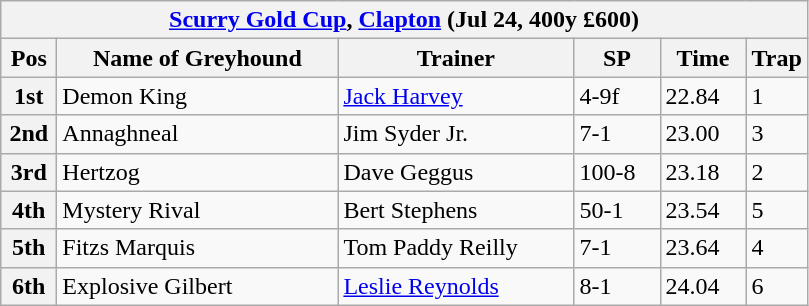<table class="wikitable">
<tr>
<th colspan="6"><a href='#'>Scurry Gold Cup</a>, <a href='#'>Clapton</a> (Jul 24, 400y £600)</th>
</tr>
<tr>
<th width=30>Pos</th>
<th width=180>Name of Greyhound</th>
<th width=150>Trainer</th>
<th width=50>SP</th>
<th width=50>Time</th>
<th width=30>Trap</th>
</tr>
<tr>
<th>1st</th>
<td>Demon King</td>
<td><a href='#'>Jack Harvey</a></td>
<td>4-9f</td>
<td>22.84</td>
<td>1</td>
</tr>
<tr>
<th>2nd</th>
<td>Annaghneal</td>
<td>Jim Syder Jr.</td>
<td>7-1</td>
<td>23.00</td>
<td>3</td>
</tr>
<tr>
<th>3rd</th>
<td>Hertzog</td>
<td>Dave Geggus</td>
<td>100-8</td>
<td>23.18</td>
<td>2</td>
</tr>
<tr>
<th>4th</th>
<td>Mystery Rival</td>
<td>Bert Stephens</td>
<td>50-1</td>
<td>23.54</td>
<td>5</td>
</tr>
<tr>
<th>5th</th>
<td>Fitzs Marquis</td>
<td>Tom Paddy Reilly</td>
<td>7-1</td>
<td>23.64</td>
<td>4</td>
</tr>
<tr>
<th>6th</th>
<td>Explosive Gilbert</td>
<td><a href='#'>Leslie Reynolds</a></td>
<td>8-1</td>
<td>24.04</td>
<td>6</td>
</tr>
</table>
